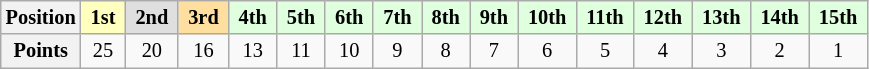<table class="wikitable" style="font-size:85%; text-align:center">
<tr>
<th>Position</th>
<td style="background:#ffffbf;"> <strong>1st</strong> </td>
<td style="background:#dfdfdf;"> <strong>2nd</strong> </td>
<td style="background:#ffdf9f;"> <strong>3rd</strong> </td>
<td style="background:#dfffdf;"> <strong>4th</strong> </td>
<td style="background:#dfffdf;"> <strong>5th</strong> </td>
<td style="background:#dfffdf;"> <strong>6th</strong> </td>
<td style="background:#dfffdf;"> <strong>7th</strong> </td>
<td style="background:#dfffdf;"> <strong>8th</strong> </td>
<td style="background:#dfffdf;"> <strong>9th</strong> </td>
<td style="background:#dfffdf;"> <strong>10th</strong> </td>
<td style="background:#dfffdf;"> <strong>11th</strong> </td>
<td style="background:#dfffdf;"> <strong>12th</strong> </td>
<td style="background:#dfffdf;"> <strong>13th</strong> </td>
<td style="background:#dfffdf;"> <strong>14th</strong> </td>
<td style="background:#dfffdf;"> <strong>15th</strong> </td>
</tr>
<tr>
<th>Points</th>
<td>25</td>
<td>20</td>
<td>16</td>
<td>13</td>
<td>11</td>
<td>10</td>
<td>9</td>
<td>8</td>
<td>7</td>
<td>6</td>
<td>5</td>
<td>4</td>
<td>3</td>
<td>2</td>
<td>1</td>
</tr>
</table>
